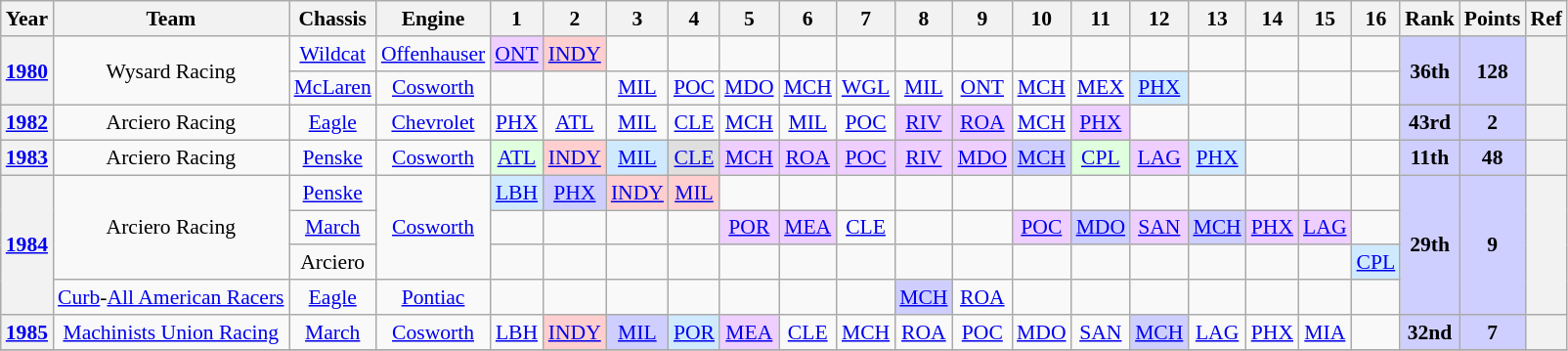<table class="wikitable" style="text-align:center; font-size:90%">
<tr>
<th>Year</th>
<th>Team</th>
<th>Chassis</th>
<th>Engine</th>
<th>1</th>
<th>2</th>
<th>3</th>
<th>4</th>
<th>5</th>
<th>6</th>
<th>7</th>
<th>8</th>
<th>9</th>
<th>10</th>
<th>11</th>
<th>12</th>
<th>13</th>
<th>14</th>
<th>15</th>
<th>16</th>
<th>Rank</th>
<th>Points</th>
<th>Ref</th>
</tr>
<tr>
<th rowspan="2"><a href='#'>1980</a></th>
<td rowspan="2">Wysard Racing</td>
<td><a href='#'>Wildcat</a></td>
<td><a href='#'>Offenhauser</a></td>
<td style="background:#EFCFFF;"><a href='#'>ONT</a><br></td>
<td style="background:#ffcfcf;"><a href='#'>INDY</a><br></td>
<td></td>
<td></td>
<td></td>
<td></td>
<td></td>
<td></td>
<td></td>
<td></td>
<td></td>
<td></td>
<td></td>
<td></td>
<td></td>
<td></td>
<th style="background:#CFCFFF;" rowspan="2"><strong>36th</strong></th>
<th style="background:#CFCFFF;" rowspan="2"><strong>128</strong></th>
<th rowspan=2></th>
</tr>
<tr>
<td><a href='#'>McLaren</a></td>
<td><a href='#'>Cosworth</a></td>
<td></td>
<td></td>
<td><a href='#'>MIL</a></td>
<td><a href='#'>POC</a></td>
<td><a href='#'>MDO</a></td>
<td><a href='#'>MCH</a></td>
<td><a href='#'>WGL</a></td>
<td><a href='#'>MIL</a></td>
<td><a href='#'>ONT</a></td>
<td><a href='#'>MCH</a></td>
<td><a href='#'>MEX</a></td>
<td style="background:#CFEAFF;"><a href='#'>PHX</a><br></td>
<td></td>
<td></td>
<td></td>
<td></td>
</tr>
<tr>
<th><a href='#'>1982</a></th>
<td>Arciero Racing</td>
<td><a href='#'>Eagle</a></td>
<td><a href='#'>Chevrolet</a></td>
<td><a href='#'>PHX</a></td>
<td><a href='#'>ATL</a></td>
<td><a href='#'>MIL</a></td>
<td><a href='#'>CLE</a></td>
<td><a href='#'>MCH</a></td>
<td><a href='#'>MIL</a></td>
<td><a href='#'>POC</a></td>
<td style="background:#EFCFFF;"><a href='#'>RIV</a><br></td>
<td style="background:#EFCFFF;"><a href='#'>ROA</a><br></td>
<td><a href='#'>MCH</a></td>
<td style="background:#EFCFFF;"><a href='#'>PHX</a><br></td>
<td></td>
<td></td>
<td></td>
<td></td>
<td></td>
<th style="background:#CFCFFF;"><strong>43rd</strong></th>
<th style="background:#CFCFFF;"><strong>2</strong></th>
<th></th>
</tr>
<tr>
<th><a href='#'>1983</a></th>
<td>Arciero Racing</td>
<td><a href='#'>Penske</a></td>
<td><a href='#'>Cosworth</a></td>
<td style="background:#DFFFDF;"><a href='#'>ATL</a><br></td>
<td style="background:#ffcfcf;"><a href='#'>INDY</a><br></td>
<td style="background:#CFEAFF;"><a href='#'>MIL</a><br></td>
<td style="background:#DFDFDF;"><a href='#'>CLE</a><br></td>
<td style="background:#EFCFFF;"><a href='#'>MCH</a><br></td>
<td style="background:#EFCFFF;"><a href='#'>ROA</a><br></td>
<td style="background:#EFCFFF;"><a href='#'>POC</a><br></td>
<td style="background:#EFCFFF;"><a href='#'>RIV</a><br></td>
<td style="background:#EFCFFF;"><a href='#'>MDO</a><br></td>
<td style="background:#CFCFFF;"><a href='#'>MCH</a><br></td>
<td style="background:#DFFFDF;"><a href='#'>CPL</a><br></td>
<td style="background:#EFCFFF;"><a href='#'>LAG</a><br></td>
<td style="background:#CFEAFF;"><a href='#'>PHX</a><br></td>
<td></td>
<td></td>
<td></td>
<th style="background:#CFCFFF;"><strong>11th</strong></th>
<th style="background:#CFCFFF;"><strong>48</strong></th>
<th></th>
</tr>
<tr>
<th rowspan="4"><a href='#'>1984</a></th>
<td rowspan="3">Arciero Racing</td>
<td><a href='#'>Penske</a></td>
<td rowspan="3"><a href='#'>Cosworth</a></td>
<td style="background:#CFEAFF;"><a href='#'>LBH</a><br></td>
<td style="background:#CFCFFF;"><a href='#'>PHX</a><br></td>
<td style="background:#ffcfcf;"><a href='#'>INDY</a><br></td>
<td style="background:#ffcfcf;"><a href='#'>MIL</a><br></td>
<td></td>
<td></td>
<td></td>
<td></td>
<td></td>
<td></td>
<td></td>
<td></td>
<td></td>
<td></td>
<td></td>
<td></td>
<th style="background:#CFCFFF;" rowspan="4"><strong>29th</strong></th>
<th style="background:#CFCFFF;" rowspan="4"><strong>9</strong></th>
<th rowspan=4></th>
</tr>
<tr>
<td><a href='#'>March</a></td>
<td></td>
<td></td>
<td></td>
<td></td>
<td style="background:#EFCFFF;"><a href='#'>POR</a><br></td>
<td style="background:#EFCFFF;"><a href='#'>MEA</a><br></td>
<td><a href='#'>CLE</a></td>
<td></td>
<td></td>
<td style="background:#EFCFFF;"><a href='#'>POC</a><br></td>
<td style="background:#CFCFFF;"><a href='#'>MDO</a><br></td>
<td style="background:#EFCFFF;"><a href='#'>SAN</a><br></td>
<td style="background:#CFCFFF;"><a href='#'>MCH</a><br></td>
<td style="background:#EFCFFF;"><a href='#'>PHX</a><br></td>
<td style="background:#EFCFFF;"><a href='#'>LAG</a><br></td>
<td></td>
</tr>
<tr>
<td>Arciero</td>
<td></td>
<td></td>
<td></td>
<td></td>
<td></td>
<td></td>
<td></td>
<td></td>
<td></td>
<td></td>
<td></td>
<td></td>
<td></td>
<td></td>
<td></td>
<td style="background:#CFEAFF;"><a href='#'>CPL</a><br></td>
</tr>
<tr>
<td><a href='#'>Curb</a>-<a href='#'>All American Racers</a></td>
<td><a href='#'>Eagle</a></td>
<td><a href='#'>Pontiac</a></td>
<td></td>
<td></td>
<td></td>
<td></td>
<td></td>
<td></td>
<td></td>
<td style="background:#CFCFFF;"><a href='#'>MCH</a><br></td>
<td><a href='#'>ROA</a></td>
<td></td>
<td></td>
<td></td>
<td></td>
<td></td>
<td></td>
<td></td>
</tr>
<tr>
<th><a href='#'>1985</a></th>
<td><a href='#'>Machinists Union Racing</a></td>
<td><a href='#'>March</a></td>
<td><a href='#'>Cosworth</a></td>
<td><a href='#'>LBH</a></td>
<td style="background:#ffcfcf;"><a href='#'>INDY</a><br></td>
<td style="background:#CFCFFF;"><a href='#'>MIL</a><br></td>
<td style="background:#CFEAFF;"><a href='#'>POR</a><br></td>
<td style="background:#EFCFFF;"><a href='#'>MEA</a><br></td>
<td><a href='#'>CLE</a></td>
<td><a href='#'>MCH</a></td>
<td><a href='#'>ROA</a></td>
<td><a href='#'>POC</a></td>
<td><a href='#'>MDO</a></td>
<td><a href='#'>SAN</a></td>
<td style="background:#CFCFFF;"><a href='#'>MCH</a><br></td>
<td><a href='#'>LAG</a></td>
<td><a href='#'>PHX</a></td>
<td><a href='#'>MIA</a></td>
<td></td>
<th style="background:#CFCFFF;"><strong>32nd</strong></th>
<td style="background:#CFCFFF;"><strong>7</strong></td>
<th></th>
</tr>
<tr>
</tr>
</table>
